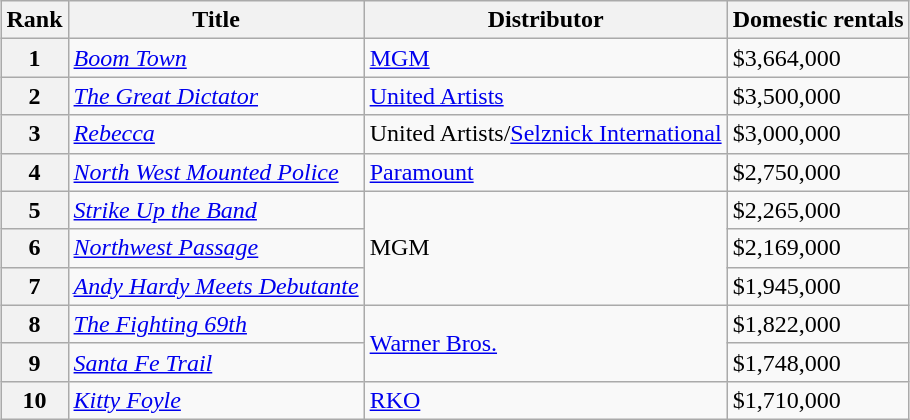<table class="wikitable sortable" style="margin:auto; margin:auto;">
<tr>
<th>Rank</th>
<th>Title</th>
<th>Distributor</th>
<th>Domestic rentals</th>
</tr>
<tr>
<th style="text-align:center;"><strong>1</strong></th>
<td><em><a href='#'>Boom Town</a></em></td>
<td><a href='#'>MGM</a></td>
<td>$3,664,000</td>
</tr>
<tr>
<th style="text-align:center;"><strong>2</strong></th>
<td><em><a href='#'>The Great Dictator</a></em></td>
<td><a href='#'>United Artists</a></td>
<td>$3,500,000</td>
</tr>
<tr>
<th style="text-align:center;"><strong>3</strong></th>
<td><em><a href='#'>Rebecca</a></em></td>
<td>United Artists/<a href='#'>Selznick International</a></td>
<td>$3,000,000</td>
</tr>
<tr>
<th style="text-align:center;"><strong>4</strong></th>
<td><em><a href='#'>North West Mounted Police</a></em></td>
<td><a href='#'>Paramount</a></td>
<td>$2,750,000</td>
</tr>
<tr>
<th style="text-align:center;"><strong>5</strong></th>
<td><em><a href='#'>Strike Up the Band</a></em></td>
<td rowspan="3">MGM</td>
<td>$2,265,000</td>
</tr>
<tr>
<th style="text-align:center;"><strong>6</strong></th>
<td><em><a href='#'>Northwest Passage</a></em></td>
<td>$2,169,000</td>
</tr>
<tr>
<th style="text-align:center;"><strong>7</strong></th>
<td><em><a href='#'>Andy Hardy Meets Debutante</a></em></td>
<td>$1,945,000</td>
</tr>
<tr>
<th style="text-align:center;"><strong>8</strong></th>
<td><em><a href='#'>The Fighting 69th</a></em></td>
<td rowspan="2"><a href='#'>Warner Bros.</a></td>
<td>$1,822,000</td>
</tr>
<tr>
<th style="text-align:center;"><strong>9</strong></th>
<td><em><a href='#'>Santa Fe Trail</a></em></td>
<td>$1,748,000</td>
</tr>
<tr>
<th style="text-align:center;"><strong>10</strong></th>
<td><em><a href='#'>Kitty Foyle</a></em></td>
<td><a href='#'>RKO</a></td>
<td>$1,710,000</td>
</tr>
</table>
